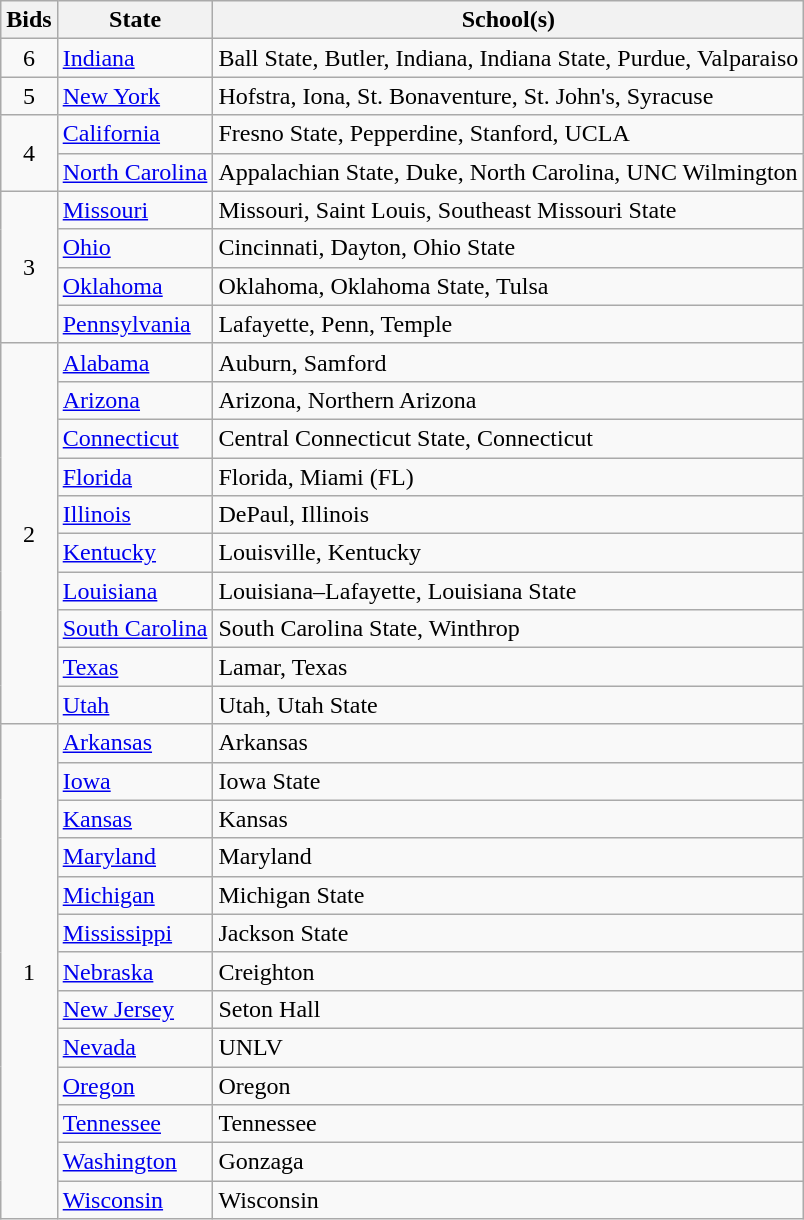<table class="wikitable sortable">
<tr>
<th>Bids</th>
<th>State</th>
<th>School(s)</th>
</tr>
<tr>
<td align="center" rowspan="1">6</td>
<td><a href='#'>Indiana</a></td>
<td>Ball State, Butler, Indiana, Indiana State, Purdue, Valparaiso</td>
</tr>
<tr>
<td align="center" rowspan="1">5</td>
<td><a href='#'>New York</a></td>
<td>Hofstra, Iona, St. Bonaventure, St. John's, Syracuse</td>
</tr>
<tr>
<td align="center" rowspan="2">4</td>
<td><a href='#'>California</a></td>
<td>Fresno State, Pepperdine, Stanford, UCLA</td>
</tr>
<tr>
<td><a href='#'>North Carolina</a></td>
<td>Appalachian State, Duke, North Carolina, UNC Wilmington</td>
</tr>
<tr>
<td align="center" rowspan="4">3</td>
<td><a href='#'>Missouri</a></td>
<td>Missouri, Saint Louis, Southeast Missouri State</td>
</tr>
<tr>
<td><a href='#'>Ohio</a></td>
<td>Cincinnati, Dayton, Ohio State</td>
</tr>
<tr>
<td><a href='#'>Oklahoma</a></td>
<td>Oklahoma, Oklahoma State, Tulsa</td>
</tr>
<tr>
<td><a href='#'>Pennsylvania</a></td>
<td>Lafayette, Penn, Temple</td>
</tr>
<tr>
<td rowspan="10" align="center">2</td>
<td><a href='#'>Alabama</a></td>
<td>Auburn, Samford</td>
</tr>
<tr>
<td><a href='#'>Arizona</a></td>
<td>Arizona, Northern Arizona</td>
</tr>
<tr>
<td><a href='#'>Connecticut</a></td>
<td>Central Connecticut State, Connecticut</td>
</tr>
<tr>
<td><a href='#'>Florida</a></td>
<td>Florida, Miami (FL)</td>
</tr>
<tr>
<td><a href='#'>Illinois</a></td>
<td>DePaul, Illinois</td>
</tr>
<tr>
<td><a href='#'>Kentucky</a></td>
<td>Louisville, Kentucky</td>
</tr>
<tr>
<td><a href='#'>Louisiana</a></td>
<td>Louisiana–Lafayette, Louisiana State</td>
</tr>
<tr>
<td><a href='#'>South Carolina</a></td>
<td>South Carolina State, Winthrop</td>
</tr>
<tr>
<td><a href='#'>Texas</a></td>
<td>Lamar, Texas</td>
</tr>
<tr>
<td><a href='#'>Utah</a></td>
<td>Utah, Utah State</td>
</tr>
<tr>
<td align="center" rowspan="20">1</td>
<td><a href='#'>Arkansas</a></td>
<td>Arkansas</td>
</tr>
<tr>
<td><a href='#'>Iowa</a></td>
<td>Iowa State</td>
</tr>
<tr>
<td><a href='#'>Kansas</a></td>
<td>Kansas</td>
</tr>
<tr>
<td><a href='#'>Maryland</a></td>
<td>Maryland</td>
</tr>
<tr>
<td><a href='#'>Michigan</a></td>
<td>Michigan State</td>
</tr>
<tr>
<td><a href='#'>Mississippi</a></td>
<td>Jackson State</td>
</tr>
<tr>
<td><a href='#'>Nebraska</a></td>
<td>Creighton</td>
</tr>
<tr>
<td><a href='#'>New Jersey</a></td>
<td>Seton Hall</td>
</tr>
<tr>
<td><a href='#'>Nevada</a></td>
<td>UNLV</td>
</tr>
<tr>
<td><a href='#'>Oregon</a></td>
<td>Oregon</td>
</tr>
<tr>
<td><a href='#'>Tennessee</a></td>
<td>Tennessee</td>
</tr>
<tr>
<td><a href='#'>Washington</a></td>
<td>Gonzaga</td>
</tr>
<tr>
<td><a href='#'>Wisconsin</a></td>
<td>Wisconsin</td>
</tr>
</table>
